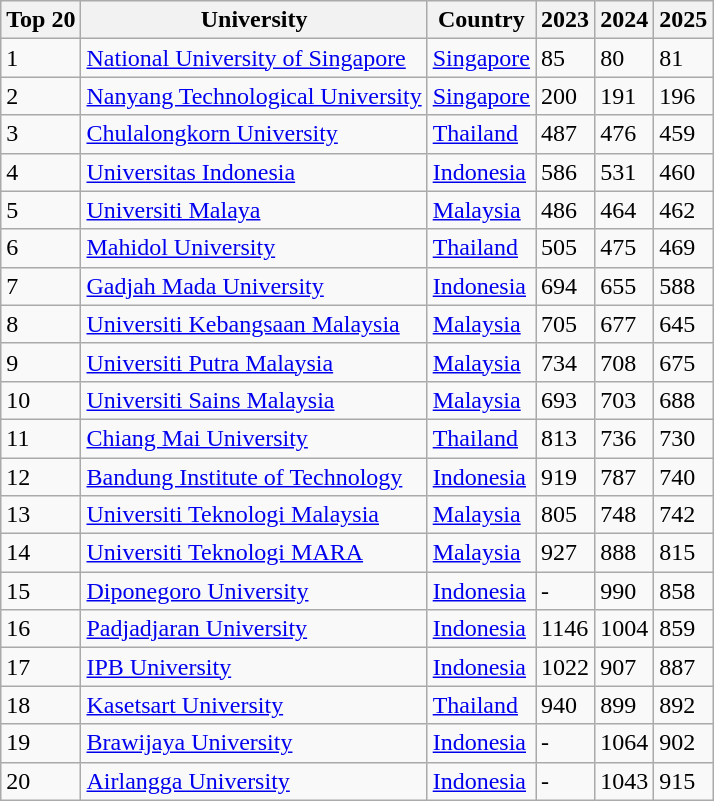<table class="wikitable sortable">
<tr>
<th>Top 20</th>
<th>University</th>
<th>Country</th>
<th>2023</th>
<th>2024</th>
<th>2025</th>
</tr>
<tr>
<td>1</td>
<td> <a href='#'>National University of Singapore</a></td>
<td><a href='#'>Singapore</a></td>
<td>85</td>
<td>80</td>
<td>81</td>
</tr>
<tr>
<td>2</td>
<td> <a href='#'>Nanyang Technological University</a></td>
<td><a href='#'>Singapore</a></td>
<td>200</td>
<td>191</td>
<td>196</td>
</tr>
<tr>
<td>3</td>
<td> <a href='#'>Chulalongkorn University</a></td>
<td><a href='#'>Thailand</a></td>
<td>487</td>
<td>476</td>
<td>459</td>
</tr>
<tr>
<td>4</td>
<td> <a href='#'>Universitas Indonesia</a></td>
<td><a href='#'>Indonesia</a></td>
<td>586</td>
<td>531</td>
<td>460</td>
</tr>
<tr>
<td>5</td>
<td> <a href='#'>Universiti Malaya</a></td>
<td><a href='#'>Malaysia</a></td>
<td>486</td>
<td>464</td>
<td>462</td>
</tr>
<tr>
<td>6</td>
<td> <a href='#'>Mahidol University</a></td>
<td><a href='#'>Thailand</a></td>
<td>505</td>
<td>475</td>
<td>469</td>
</tr>
<tr>
<td>7</td>
<td> <a href='#'>Gadjah Mada University</a></td>
<td><a href='#'>Indonesia</a></td>
<td>694</td>
<td>655</td>
<td>588</td>
</tr>
<tr>
<td>8</td>
<td> <a href='#'>Universiti Kebangsaan Malaysia</a></td>
<td><a href='#'>Malaysia</a></td>
<td>705</td>
<td>677</td>
<td>645</td>
</tr>
<tr>
<td>9</td>
<td> <a href='#'>Universiti Putra Malaysia</a></td>
<td><a href='#'>Malaysia</a></td>
<td>734</td>
<td>708</td>
<td>675</td>
</tr>
<tr>
<td>10</td>
<td> <a href='#'>Universiti Sains Malaysia</a></td>
<td><a href='#'>Malaysia</a></td>
<td>693</td>
<td>703</td>
<td>688</td>
</tr>
<tr>
<td>11</td>
<td> <a href='#'>Chiang Mai University</a></td>
<td><a href='#'>Thailand</a></td>
<td>813</td>
<td>736</td>
<td>730</td>
</tr>
<tr>
<td>12</td>
<td> <a href='#'>Bandung Institute of Technology</a></td>
<td><a href='#'>Indonesia</a></td>
<td>919</td>
<td>787</td>
<td>740</td>
</tr>
<tr>
<td>13</td>
<td> <a href='#'>Universiti Teknologi Malaysia</a></td>
<td><a href='#'>Malaysia</a></td>
<td>805</td>
<td>748</td>
<td>742</td>
</tr>
<tr>
<td>14</td>
<td> <a href='#'>Universiti Teknologi MARA</a></td>
<td><a href='#'>Malaysia</a></td>
<td>927</td>
<td>888</td>
<td>815</td>
</tr>
<tr>
<td>15</td>
<td> <a href='#'>Diponegoro University</a></td>
<td><a href='#'>Indonesia</a></td>
<td>-</td>
<td>990</td>
<td>858</td>
</tr>
<tr>
<td>16</td>
<td> <a href='#'>Padjadjaran University</a></td>
<td><a href='#'>Indonesia</a></td>
<td>1146</td>
<td>1004</td>
<td>859</td>
</tr>
<tr>
<td>17</td>
<td> <a href='#'>IPB University</a></td>
<td><a href='#'>Indonesia</a></td>
<td>1022</td>
<td>907</td>
<td>887</td>
</tr>
<tr>
<td>18</td>
<td> <a href='#'>Kasetsart University</a></td>
<td><a href='#'>Thailand</a></td>
<td>940</td>
<td>899</td>
<td>892</td>
</tr>
<tr>
<td>19</td>
<td> <a href='#'>Brawijaya University</a></td>
<td><a href='#'>Indonesia</a></td>
<td>-</td>
<td>1064</td>
<td>902</td>
</tr>
<tr>
<td>20</td>
<td> <a href='#'>Airlangga University</a></td>
<td><a href='#'>Indonesia</a></td>
<td>-</td>
<td>1043</td>
<td>915<br></td>
</tr>
</table>
